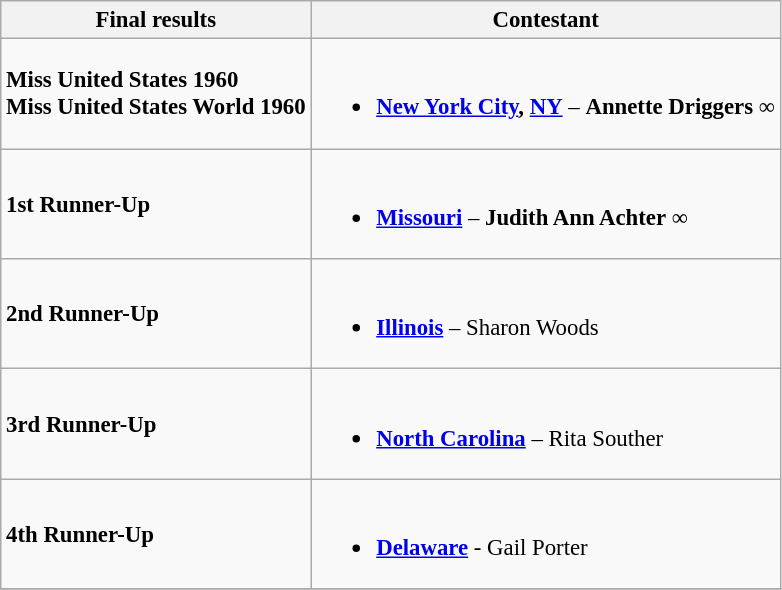<table class="wikitable sortable" style="font-size: 95%;">
<tr>
<th>Final results</th>
<th>Contestant</th>
</tr>
<tr>
<td><strong>Miss United States 1960</strong><br><strong>Miss United States World 1960</strong></td>
<td><br><ul><li><strong> <a href='#'>New York City</a>, <a href='#'>NY</a></strong> – <strong>Annette Driggers</strong> ∞</li></ul></td>
</tr>
<tr>
<td><strong>1st Runner-Up</strong></td>
<td><br><ul><li><strong> <a href='#'>Missouri</a></strong> – <strong>Judith Ann Achter</strong> ∞</li></ul></td>
</tr>
<tr>
<td><strong>2nd Runner-Up</strong></td>
<td><br><ul><li><strong> <a href='#'>Illinois</a></strong> – Sharon Woods</li></ul></td>
</tr>
<tr>
<td><strong>3rd Runner-Up</strong></td>
<td><br><ul><li><strong> <a href='#'>North Carolina</a></strong> – Rita Souther</li></ul></td>
</tr>
<tr>
<td><strong>4th Runner-Up</strong></td>
<td><br><ul><li><strong> <a href='#'>Delaware</a></strong> - Gail Porter</li></ul></td>
</tr>
<tr>
</tr>
</table>
